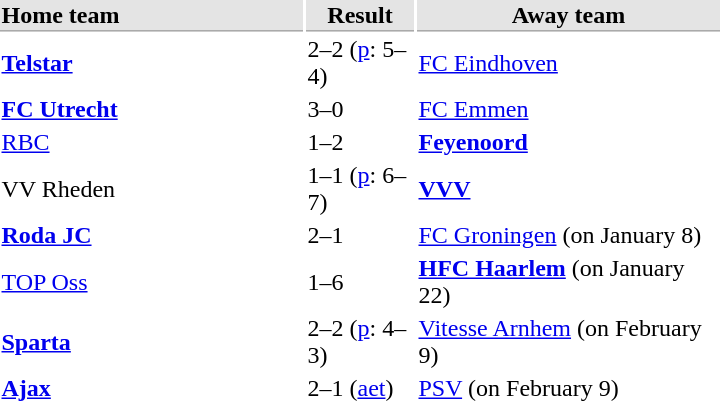<table>
<tr bgcolor="#E4E4E4">
<th style="border-bottom:1px solid #AAAAAA" width="200" align="left">Home team</th>
<th style="border-bottom:1px solid #AAAAAA" width="70" align="center">Result</th>
<th style="border-bottom:1px solid #AAAAAA" width="200">Away team</th>
</tr>
<tr>
<td><strong><a href='#'>Telstar</a></strong></td>
<td>2–2 (<a href='#'>p</a>: 5–4)</td>
<td><a href='#'>FC Eindhoven</a></td>
</tr>
<tr>
<td><strong><a href='#'>FC Utrecht</a></strong></td>
<td>3–0</td>
<td><a href='#'>FC Emmen</a></td>
</tr>
<tr>
<td><a href='#'>RBC</a></td>
<td>1–2</td>
<td><strong><a href='#'>Feyenoord</a></strong></td>
</tr>
<tr>
<td>VV Rheden</td>
<td>1–1 (<a href='#'>p</a>: 6–7)</td>
<td><strong><a href='#'>VVV</a></strong></td>
</tr>
<tr>
<td><strong><a href='#'>Roda JC</a></strong></td>
<td>2–1</td>
<td><a href='#'>FC Groningen</a> (on January  8)</td>
</tr>
<tr>
<td><a href='#'>TOP Oss</a></td>
<td>1–6</td>
<td><strong><a href='#'>HFC Haarlem</a></strong> (on January  22)</td>
</tr>
<tr>
<td><strong><a href='#'>Sparta</a></strong></td>
<td>2–2 (<a href='#'>p</a>: 4–3)</td>
<td><a href='#'>Vitesse Arnhem</a> (on February  9)</td>
</tr>
<tr>
<td><strong><a href='#'>Ajax</a></strong></td>
<td>2–1 (<a href='#'>aet</a>)</td>
<td><a href='#'>PSV</a> (on February  9)</td>
</tr>
</table>
